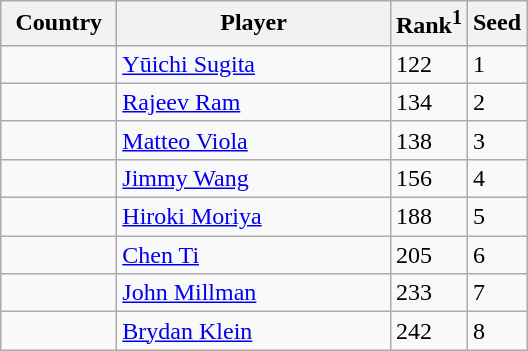<table class="sortable wikitable">
<tr>
<th width="70">Country</th>
<th width="175">Player</th>
<th>Rank<sup>1</sup></th>
<th>Seed</th>
</tr>
<tr>
<td></td>
<td><a href='#'>Yūichi Sugita</a></td>
<td>122</td>
<td>1</td>
</tr>
<tr>
<td></td>
<td><a href='#'>Rajeev Ram</a></td>
<td>134</td>
<td>2</td>
</tr>
<tr>
<td></td>
<td><a href='#'>Matteo Viola</a></td>
<td>138</td>
<td>3</td>
</tr>
<tr>
<td></td>
<td><a href='#'>Jimmy Wang</a></td>
<td>156</td>
<td>4</td>
</tr>
<tr>
<td></td>
<td><a href='#'>Hiroki Moriya</a></td>
<td>188</td>
<td>5</td>
</tr>
<tr>
<td></td>
<td><a href='#'>Chen Ti</a></td>
<td>205</td>
<td>6</td>
</tr>
<tr>
<td></td>
<td><a href='#'>John Millman</a></td>
<td>233</td>
<td>7</td>
</tr>
<tr>
<td></td>
<td><a href='#'>Brydan Klein</a></td>
<td>242</td>
<td>8</td>
</tr>
</table>
